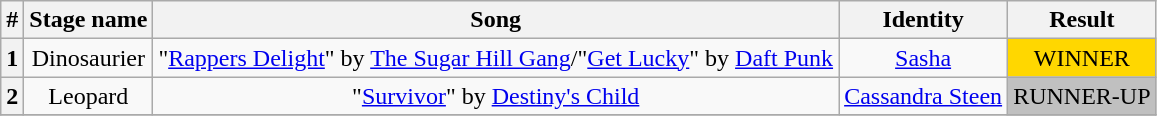<table class="wikitable plainrowheaders" style="text-align: center;">
<tr>
<th>#</th>
<th>Stage name</th>
<th>Song</th>
<th>Identity</th>
<th>Result</th>
</tr>
<tr>
<th>1</th>
<td>Dinosaurier</td>
<td>"<a href='#'>Rappers Delight</a>" by <a href='#'>The Sugar Hill Gang</a>/"<a href='#'>Get Lucky</a>" by <a href='#'>Daft Punk</a></td>
<td><a href='#'>Sasha</a></td>
<td bgcolor=gold>WINNER</td>
</tr>
<tr>
<th>2</th>
<td>Leopard</td>
<td>"<a href='#'>Survivor</a>" by <a href='#'>Destiny's Child</a></td>
<td><a href='#'>Cassandra Steen</a></td>
<td bgcolor=Silver>RUNNER-UP</td>
</tr>
<tr>
</tr>
</table>
